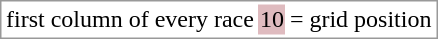<table border="0" style="border: 1px solid #999; background-color:#FFFFFF; text-align:center">
<tr>
<td>first column of every race</td>
<td style="background:#DFBBBF;">10</td>
<td>= grid position</td>
</tr>
</table>
